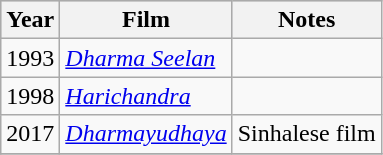<table class="wikitable">
<tr style="background:#cccccf; text-align:center;">
<th><strong>Year</strong></th>
<th><strong>Film</strong></th>
<th><strong>Notes</strong></th>
</tr>
<tr>
<td>1993</td>
<td><em><a href='#'>Dharma Seelan</a></em></td>
<td></td>
</tr>
<tr>
<td>1998</td>
<td><em><a href='#'>Harichandra</a></em></td>
<td></td>
</tr>
<tr>
<td>2017</td>
<td><em><a href='#'>Dharmayudhaya</a></em></td>
<td>Sinhalese film</td>
</tr>
<tr>
</tr>
</table>
